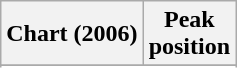<table class="wikitable plainrowheaders sortable" border="1">
<tr>
<th scope="col">Chart (2006)</th>
<th scope="col">Peak<br>position</th>
</tr>
<tr>
</tr>
<tr>
</tr>
<tr>
</tr>
<tr>
</tr>
<tr>
</tr>
<tr>
</tr>
<tr>
</tr>
<tr>
</tr>
<tr>
</tr>
<tr>
</tr>
<tr>
</tr>
<tr>
</tr>
<tr>
</tr>
<tr>
</tr>
<tr>
</tr>
<tr>
</tr>
<tr>
</tr>
<tr>
</tr>
</table>
